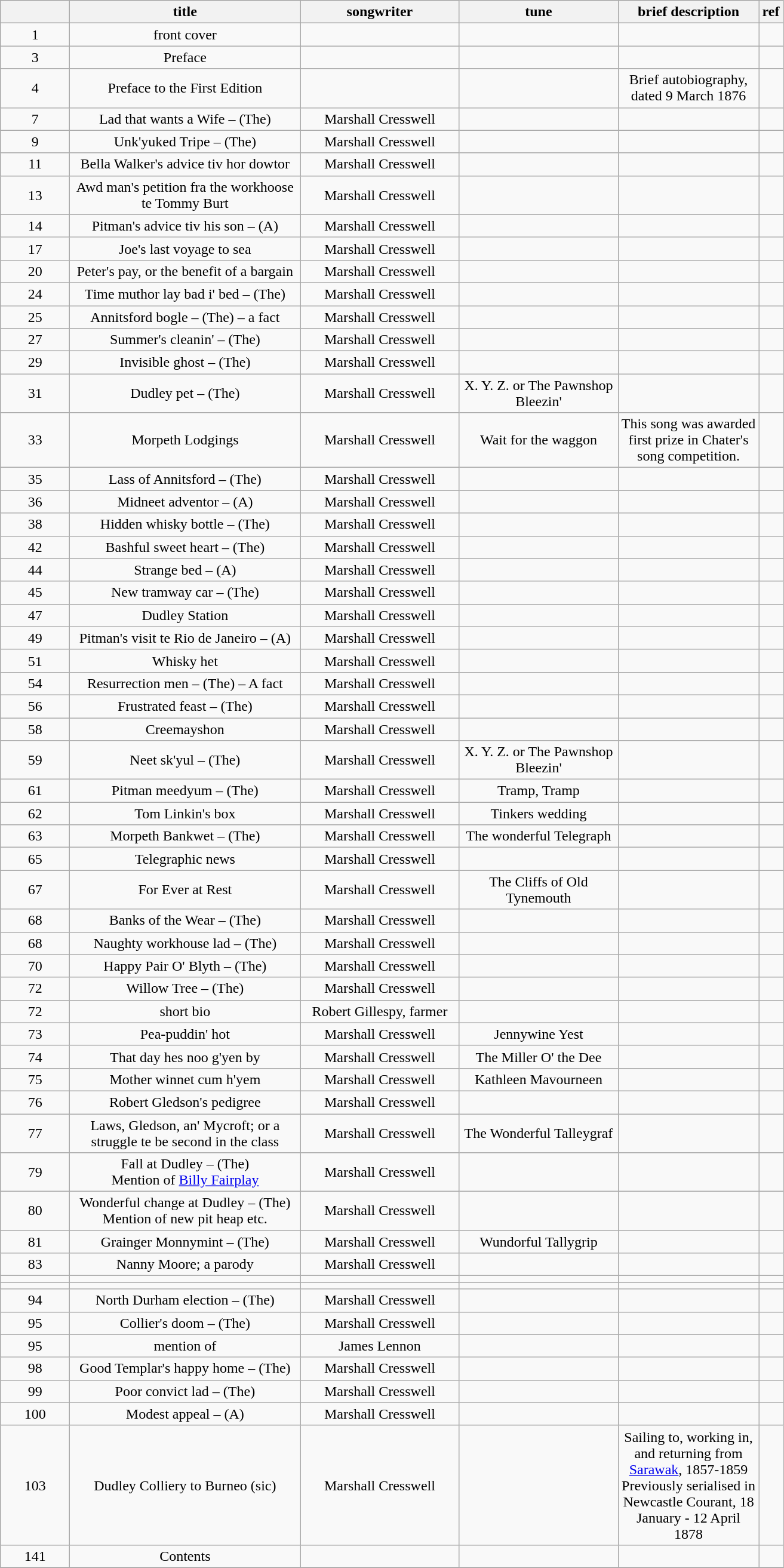<table class="wikitable" style="text-align:center;">
<tr>
<th width=70 abbr="page"></th>
<th width=250 abbr="title of song">title</th>
<th width=170 abbr="author">songwriter</th>
<th width=170 abbr="tune/air">tune</th>
<th width=150abbr="brief description">brief description</th>
<th width=15 abbr="reference">ref</th>
</tr>
<tr>
<td>1</td>
<td>front cover</td>
<td></td>
<td></td>
<td></td>
<td></td>
</tr>
<tr>
<td>3</td>
<td>Preface</td>
<td></td>
<td></td>
<td></td>
<td></td>
</tr>
<tr>
<td>4</td>
<td>Preface to the First Edition</td>
<td></td>
<td></td>
<td>Brief autobiography, dated 9 March 1876</td>
</tr>
<tr>
<td>7</td>
<td>Lad that wants a Wife – (The)</td>
<td>Marshall Cresswell</td>
<td></td>
<td></td>
<td></td>
</tr>
<tr>
<td>9</td>
<td>Unk'yuked Tripe – (The)</td>
<td>Marshall Cresswell</td>
<td></td>
<td></td>
<td></td>
</tr>
<tr>
<td>11</td>
<td>Bella Walker's advice tiv hor dowtor</td>
<td>Marshall Cresswell</td>
<td></td>
<td></td>
<td></td>
</tr>
<tr>
<td>13</td>
<td>Awd man's petition fra the workhoose te Tommy Burt</td>
<td>Marshall Cresswell</td>
<td></td>
<td></td>
<td></td>
</tr>
<tr>
<td>14</td>
<td>Pitman's advice tiv his son – (A)</td>
<td>Marshall Cresswell</td>
<td></td>
<td></td>
<td></td>
</tr>
<tr>
<td>17</td>
<td>Joe's last voyage to sea</td>
<td>Marshall Cresswell</td>
<td></td>
<td></td>
<td></td>
</tr>
<tr>
<td>20</td>
<td>Peter's pay, or the benefit of a bargain</td>
<td>Marshall Cresswell</td>
<td></td>
<td></td>
<td></td>
</tr>
<tr>
<td>24</td>
<td>Time muthor lay bad i' bed – (The)</td>
<td>Marshall Cresswell</td>
<td></td>
<td></td>
<td></td>
</tr>
<tr>
<td>25</td>
<td>Annitsford bogle – (The) – a fact</td>
<td>Marshall Cresswell</td>
<td></td>
<td></td>
<td></td>
</tr>
<tr>
<td>27</td>
<td>Summer's cleanin' – (The)</td>
<td>Marshall Cresswell</td>
<td></td>
<td></td>
<td></td>
</tr>
<tr>
<td>29</td>
<td>Invisible ghost – (The)</td>
<td>Marshall Cresswell</td>
<td></td>
<td></td>
<td></td>
</tr>
<tr>
<td>31</td>
<td>Dudley pet – (The)</td>
<td>Marshall Cresswell</td>
<td>X. Y. Z. or The Pawnshop Bleezin'</td>
<td></td>
<td></td>
</tr>
<tr>
<td>33</td>
<td>Morpeth Lodgings</td>
<td>Marshall Cresswell</td>
<td>Wait for the waggon</td>
<td>This song was awarded first prize in Chater's song competition.</td>
<td></td>
</tr>
<tr>
<td>35</td>
<td>Lass of Annitsford – (The)</td>
<td>Marshall Cresswell</td>
<td></td>
<td></td>
<td></td>
</tr>
<tr>
<td>36</td>
<td>Midneet adventor – (A)</td>
<td>Marshall Cresswell</td>
<td></td>
<td></td>
<td></td>
</tr>
<tr>
<td>38</td>
<td>Hidden whisky bottle – (The)</td>
<td>Marshall Cresswell</td>
<td></td>
<td></td>
<td></td>
</tr>
<tr>
<td>42</td>
<td>Bashful sweet heart – (The)</td>
<td>Marshall Cresswell</td>
<td></td>
<td></td>
<td></td>
</tr>
<tr>
<td>44</td>
<td>Strange bed – (A)</td>
<td>Marshall Cresswell</td>
<td></td>
<td></td>
<td></td>
</tr>
<tr>
<td>45</td>
<td>New tramway car – (The)</td>
<td>Marshall Cresswell</td>
<td></td>
<td></td>
<td></td>
</tr>
<tr>
<td>47</td>
<td>Dudley Station</td>
<td>Marshall Cresswell</td>
<td></td>
<td></td>
<td></td>
</tr>
<tr>
<td>49</td>
<td>Pitman's visit te Rio de Janeiro – (A)</td>
<td>Marshall Cresswell</td>
<td></td>
<td></td>
<td></td>
</tr>
<tr>
<td>51</td>
<td>Whisky het</td>
<td>Marshall Cresswell</td>
<td></td>
<td></td>
<td></td>
</tr>
<tr>
<td>54</td>
<td>Resurrection men – (The) – A fact</td>
<td>Marshall Cresswell</td>
<td></td>
<td></td>
<td></td>
</tr>
<tr>
<td>56</td>
<td>Frustrated feast – (The)</td>
<td>Marshall Cresswell</td>
<td></td>
<td></td>
<td></td>
</tr>
<tr>
<td>58</td>
<td>Creemayshon</td>
<td>Marshall Cresswell</td>
<td></td>
<td></td>
<td></td>
</tr>
<tr>
<td>59</td>
<td>Neet sk'yul – (The)</td>
<td>Marshall Cresswell</td>
<td>X. Y. Z. or The Pawnshop Bleezin'</td>
<td></td>
<td></td>
</tr>
<tr>
<td>61</td>
<td>Pitman meedyum – (The)</td>
<td>Marshall Cresswell</td>
<td>Tramp, Tramp</td>
<td></td>
<td></td>
</tr>
<tr>
<td>62</td>
<td>Tom Linkin's box</td>
<td>Marshall Cresswell</td>
<td>Tinkers wedding</td>
<td></td>
<td></td>
</tr>
<tr>
<td>63</td>
<td>Morpeth Bankwet – (The)</td>
<td>Marshall Cresswell</td>
<td>The wonderful Telegraph</td>
<td></td>
<td></td>
</tr>
<tr>
<td>65</td>
<td>Telegraphic news</td>
<td>Marshall Cresswell</td>
<td></td>
<td></td>
<td></td>
</tr>
<tr>
<td>67</td>
<td>For Ever at Rest</td>
<td>Marshall Cresswell</td>
<td>The Cliffs of Old Tynemouth</td>
<td></td>
<td></td>
</tr>
<tr>
<td>68</td>
<td>Banks of the Wear – (The)</td>
<td>Marshall Cresswell</td>
<td></td>
<td></td>
<td></td>
</tr>
<tr>
<td>68</td>
<td>Naughty workhouse lad – (The)</td>
<td>Marshall Cresswell</td>
<td></td>
<td></td>
<td></td>
</tr>
<tr>
<td>70</td>
<td>Happy Pair O' Blyth – (The)</td>
<td>Marshall Cresswell</td>
<td></td>
<td></td>
<td></td>
</tr>
<tr>
<td>72</td>
<td>Willow Tree – (The)</td>
<td>Marshall Cresswell</td>
<td></td>
<td></td>
<td></td>
</tr>
<tr>
<td>72</td>
<td>short bio</td>
<td>Robert Gillespy, farmer</td>
<td></td>
<td></td>
<td></td>
</tr>
<tr>
<td>73</td>
<td>Pea-puddin' hot</td>
<td>Marshall Cresswell</td>
<td>Jennywine Yest</td>
<td></td>
<td></td>
</tr>
<tr>
<td>74</td>
<td>That day hes noo g'yen by</td>
<td>Marshall Cresswell</td>
<td>The Miller O' the Dee</td>
<td></td>
<td></td>
</tr>
<tr>
<td>75</td>
<td>Mother winnet cum h'yem</td>
<td>Marshall Cresswell</td>
<td>Kathleen Mavourneen</td>
<td></td>
<td></td>
</tr>
<tr>
<td>76</td>
<td>Robert Gledson's pedigree</td>
<td>Marshall Cresswell</td>
<td></td>
<td></td>
<td></td>
</tr>
<tr>
<td>77</td>
<td>Laws, Gledson, an' Mycroft; or a struggle te be second in the class</td>
<td>Marshall Cresswell</td>
<td>The Wonderful Talleygraf</td>
<td></td>
<td></td>
</tr>
<tr>
<td>79</td>
<td>Fall at Dudley – (The) <br>Mention of <a href='#'>Billy Fairplay</a></td>
<td>Marshall Cresswell</td>
<td></td>
<td></td>
<td></td>
</tr>
<tr>
<td>80</td>
<td>Wonderful change at Dudley – (The) <br>Mention of new pit heap etc.</td>
<td>Marshall Cresswell</td>
<td></td>
<td></td>
<td></td>
</tr>
<tr>
<td>81</td>
<td>Grainger Monnymint – (The)</td>
<td>Marshall Cresswell</td>
<td>Wundorful Tallygrip</td>
<td></td>
<td></td>
</tr>
<tr>
<td>83</td>
<td>Nanny Moore; a parody</td>
<td>Marshall Cresswell</td>
<td></td>
<td></td>
<td></td>
</tr>
<tr>
<td></td>
<td></td>
<td></td>
<td></td>
<td></td>
<td></td>
</tr>
<tr>
<td></td>
<td></td>
<td></td>
<td></td>
<td></td>
<td></td>
</tr>
<tr>
<td>94</td>
<td>North Durham election – (The)</td>
<td>Marshall Cresswell</td>
<td></td>
<td></td>
<td></td>
</tr>
<tr>
<td>95</td>
<td>Collier's doom – (The)</td>
<td>Marshall Cresswell</td>
<td></td>
<td></td>
<td></td>
</tr>
<tr>
<td>95</td>
<td>mention of</td>
<td>James Lennon</td>
<td></td>
<td></td>
<td></td>
</tr>
<tr>
<td>98</td>
<td>Good Templar's happy home – (The)</td>
<td>Marshall Cresswell</td>
<td></td>
<td></td>
<td></td>
</tr>
<tr>
<td>99</td>
<td>Poor convict lad – (The)</td>
<td>Marshall Cresswell</td>
<td></td>
<td></td>
<td></td>
</tr>
<tr>
<td>100</td>
<td>Modest appeal – (A)</td>
<td>Marshall Cresswell</td>
<td></td>
<td></td>
<td></td>
</tr>
<tr>
<td>103</td>
<td>Dudley Colliery to Burneo (sic)</td>
<td>Marshall Cresswell</td>
<td></td>
<td>Sailing to, working in, and returning from <a href='#'>Sarawak</a>, 1857-1859 Previously serialised in Newcastle Courant, 18 January - 12 April 1878</td>
</tr>
<tr>
<td>141</td>
<td>Contents</td>
<td></td>
<td></td>
<td></td>
<td></td>
</tr>
<tr>
</tr>
</table>
